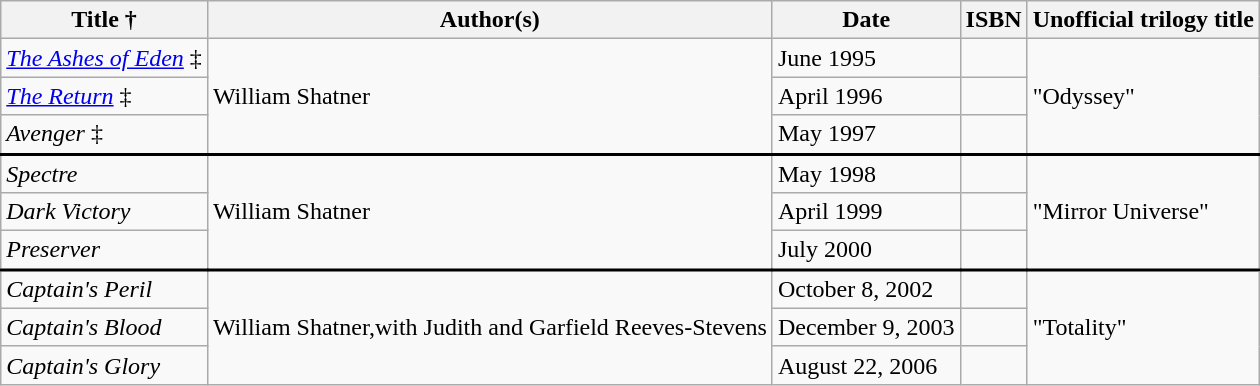<table class="wikitable">
<tr>
<th>Title †</th>
<th>Author(s)</th>
<th>Date</th>
<th>ISBN</th>
<th>Unofficial trilogy title</th>
</tr>
<tr>
<td><em><a href='#'>The Ashes of Eden</a></em> ‡</td>
<td rowspan="3">William Shatner</td>
<td>June 1995</td>
<td></td>
<td rowspan="3">"Odyssey"</td>
</tr>
<tr>
<td><em><a href='#'>The Return</a></em> ‡</td>
<td>April 1996</td>
<td></td>
</tr>
<tr>
<td><em>Avenger</em> ‡</td>
<td>May 1997</td>
<td></td>
</tr>
<tr style="border-top: 2px solid; height: 0px;">
<td><em>Spectre</em></td>
<td rowspan="3">William Shatner</td>
<td>May 1998</td>
<td></td>
<td rowspan="3">"Mirror Universe"</td>
</tr>
<tr>
<td><em>Dark Victory</em></td>
<td>April 1999</td>
<td></td>
</tr>
<tr>
<td><em>Preserver</em></td>
<td>July 2000</td>
<td></td>
</tr>
<tr style="border-top: 2px solid; height: 0px;">
<td><em>Captain's Peril</em></td>
<td rowspan="3">William Shatner,with Judith and Garfield Reeves-Stevens</td>
<td>October 8, 2002</td>
<td></td>
<td rowspan="3">"Totality"</td>
</tr>
<tr>
<td><em>Captain's Blood</em></td>
<td>December 9, 2003</td>
<td></td>
</tr>
<tr>
<td><em>Captain's Glory</em></td>
<td>August 22, 2006</td>
<td></td>
</tr>
</table>
